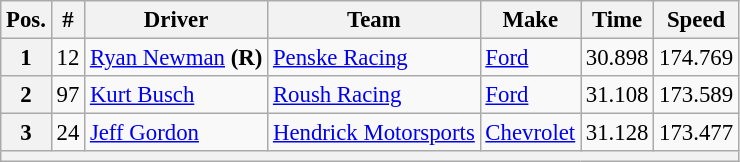<table class="wikitable" style="font-size:95%">
<tr>
<th>Pos.</th>
<th>#</th>
<th>Driver</th>
<th>Team</th>
<th>Make</th>
<th>Time</th>
<th>Speed</th>
</tr>
<tr>
<th>1</th>
<td>12</td>
<td><a href='#'>Ryan Newman</a> <strong>(R)</strong></td>
<td><a href='#'>Penske Racing</a></td>
<td><a href='#'>Ford</a></td>
<td>30.898</td>
<td>174.769</td>
</tr>
<tr>
<th>2</th>
<td>97</td>
<td><a href='#'>Kurt Busch</a></td>
<td><a href='#'>Roush Racing</a></td>
<td><a href='#'>Ford</a></td>
<td>31.108</td>
<td>173.589</td>
</tr>
<tr>
<th>3</th>
<td>24</td>
<td><a href='#'>Jeff Gordon</a></td>
<td><a href='#'>Hendrick Motorsports</a></td>
<td><a href='#'>Chevrolet</a></td>
<td>31.128</td>
<td>173.477</td>
</tr>
<tr>
<th colspan="7"></th>
</tr>
</table>
